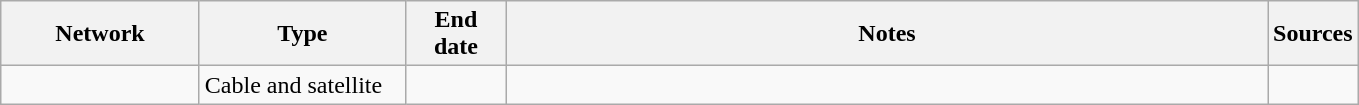<table class="wikitable">
<tr>
<th style="text-align:center; width:125px">Network</th>
<th style="text-align:center; width:130px">Type</th>
<th style="text-align:center; width:60px">End date</th>
<th style="text-align:center; width:500px">Notes</th>
<th style="text-align:center; width:30px">Sources</th>
</tr>
<tr>
<td><a href='#'></a></td>
<td>Cable and satellite</td>
<td></td>
<td></td>
<td></td>
</tr>
</table>
